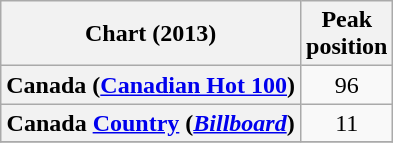<table class="wikitable sortable plainrowheaders" style="text-align:center;">
<tr>
<th>Chart (2013)</th>
<th>Peak<br>position</th>
</tr>
<tr>
<th scope="row">Canada (<a href='#'>Canadian Hot 100</a>)</th>
<td>96</td>
</tr>
<tr>
<th scope="row">Canada <a href='#'>Country</a> (<a href='#'><em>Billboard</em></a>)</th>
<td>11</td>
</tr>
<tr>
</tr>
</table>
